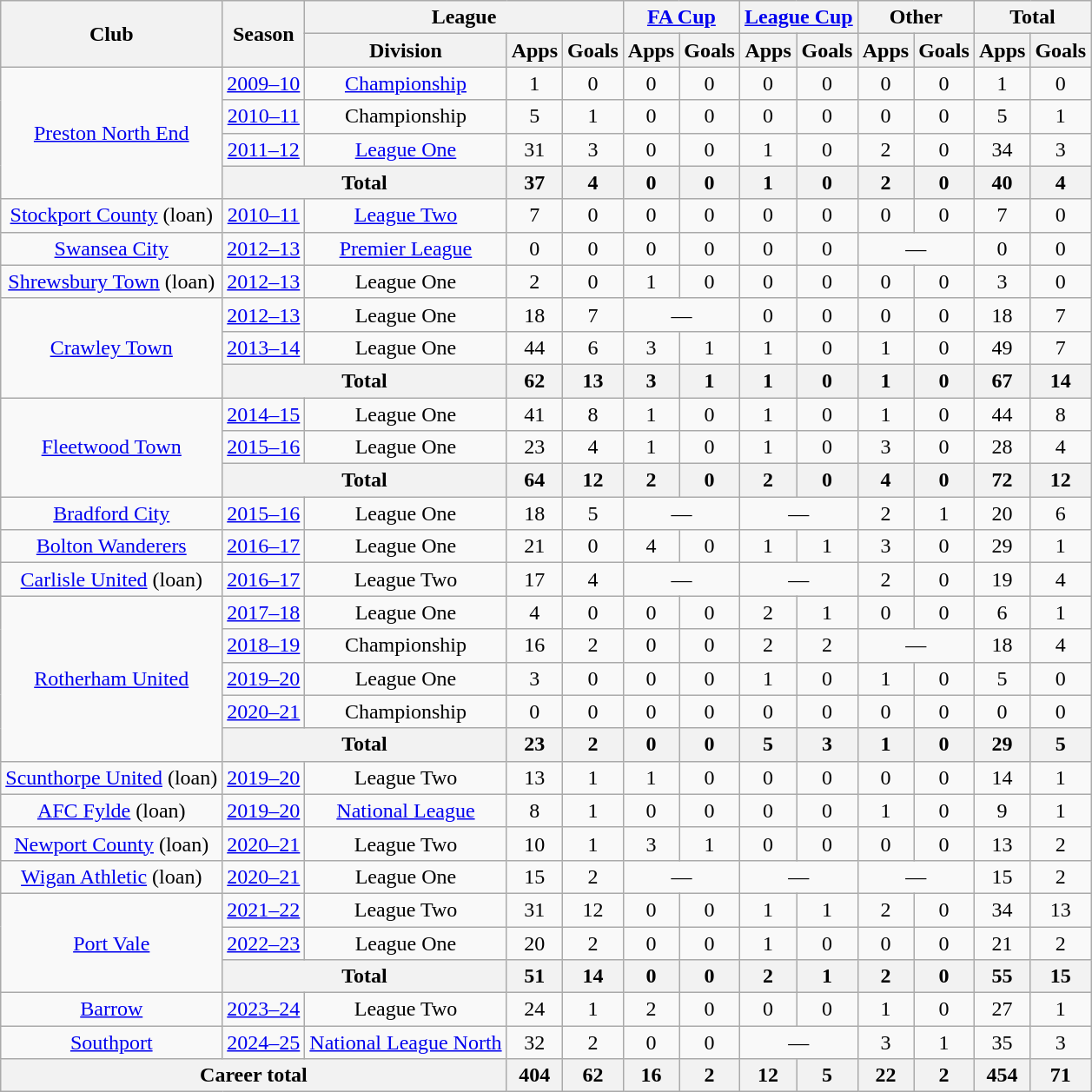<table class="wikitable" style="text-align:center">
<tr>
<th rowspan="2">Club</th>
<th rowspan="2">Season</th>
<th colspan="3">League</th>
<th colspan="2"><a href='#'>FA Cup</a></th>
<th colspan="2"><a href='#'>League Cup</a></th>
<th colspan="2">Other</th>
<th colspan="2">Total</th>
</tr>
<tr>
<th>Division</th>
<th>Apps</th>
<th>Goals</th>
<th>Apps</th>
<th>Goals</th>
<th>Apps</th>
<th>Goals</th>
<th>Apps</th>
<th>Goals</th>
<th>Apps</th>
<th>Goals</th>
</tr>
<tr>
<td rowspan="4"><a href='#'>Preston North End</a></td>
<td><a href='#'>2009–10</a></td>
<td><a href='#'>Championship</a></td>
<td>1</td>
<td>0</td>
<td>0</td>
<td>0</td>
<td>0</td>
<td>0</td>
<td>0</td>
<td>0</td>
<td>1</td>
<td>0</td>
</tr>
<tr>
<td><a href='#'>2010–11</a></td>
<td>Championship</td>
<td>5</td>
<td>1</td>
<td>0</td>
<td>0</td>
<td>0</td>
<td>0</td>
<td>0</td>
<td>0</td>
<td>5</td>
<td>1</td>
</tr>
<tr>
<td><a href='#'>2011–12</a></td>
<td><a href='#'>League One</a></td>
<td>31</td>
<td>3</td>
<td>0</td>
<td>0</td>
<td>1</td>
<td>0</td>
<td>2</td>
<td>0</td>
<td>34</td>
<td>3</td>
</tr>
<tr>
<th colspan="2">Total</th>
<th>37</th>
<th>4</th>
<th>0</th>
<th>0</th>
<th>1</th>
<th>0</th>
<th>2</th>
<th>0</th>
<th>40</th>
<th>4</th>
</tr>
<tr>
<td><a href='#'>Stockport County</a> (loan)</td>
<td><a href='#'>2010–11</a></td>
<td><a href='#'>League Two</a></td>
<td>7</td>
<td>0</td>
<td>0</td>
<td>0</td>
<td>0</td>
<td>0</td>
<td>0</td>
<td>0</td>
<td>7</td>
<td>0</td>
</tr>
<tr>
<td><a href='#'>Swansea City</a></td>
<td><a href='#'>2012–13</a></td>
<td><a href='#'>Premier League</a></td>
<td>0</td>
<td>0</td>
<td>0</td>
<td>0</td>
<td>0</td>
<td>0</td>
<td colspan=2>—</td>
<td>0</td>
<td>0</td>
</tr>
<tr>
<td><a href='#'>Shrewsbury Town</a> (loan)</td>
<td><a href='#'>2012–13</a></td>
<td>League One</td>
<td>2</td>
<td>0</td>
<td>1</td>
<td>0</td>
<td>0</td>
<td>0</td>
<td>0</td>
<td>0</td>
<td>3</td>
<td>0</td>
</tr>
<tr>
<td rowspan="3"><a href='#'>Crawley Town</a></td>
<td><a href='#'>2012–13</a></td>
<td>League One</td>
<td>18</td>
<td>7</td>
<td colspan=2>—</td>
<td>0</td>
<td>0</td>
<td>0</td>
<td>0</td>
<td>18</td>
<td>7</td>
</tr>
<tr>
<td><a href='#'>2013–14</a></td>
<td>League One</td>
<td>44</td>
<td>6</td>
<td>3</td>
<td>1</td>
<td>1</td>
<td>0</td>
<td>1</td>
<td>0</td>
<td>49</td>
<td>7</td>
</tr>
<tr>
<th colspan="2">Total</th>
<th>62</th>
<th>13</th>
<th>3</th>
<th>1</th>
<th>1</th>
<th>0</th>
<th>1</th>
<th>0</th>
<th>67</th>
<th>14</th>
</tr>
<tr>
<td rowspan="3"><a href='#'>Fleetwood Town</a></td>
<td><a href='#'>2014–15</a></td>
<td>League One</td>
<td>41</td>
<td>8</td>
<td>1</td>
<td>0</td>
<td>1</td>
<td>0</td>
<td>1</td>
<td>0</td>
<td>44</td>
<td>8</td>
</tr>
<tr>
<td><a href='#'>2015–16</a></td>
<td>League One</td>
<td>23</td>
<td>4</td>
<td>1</td>
<td>0</td>
<td>1</td>
<td>0</td>
<td>3</td>
<td>0</td>
<td>28</td>
<td>4</td>
</tr>
<tr>
<th colspan="2">Total</th>
<th>64</th>
<th>12</th>
<th>2</th>
<th>0</th>
<th>2</th>
<th>0</th>
<th>4</th>
<th>0</th>
<th>72</th>
<th>12</th>
</tr>
<tr>
<td><a href='#'>Bradford City</a></td>
<td><a href='#'>2015–16</a></td>
<td>League One</td>
<td>18</td>
<td>5</td>
<td colspan=2>—</td>
<td colspan=2>—</td>
<td>2</td>
<td>1</td>
<td>20</td>
<td>6</td>
</tr>
<tr>
<td><a href='#'>Bolton Wanderers</a></td>
<td><a href='#'>2016–17</a></td>
<td>League One</td>
<td>21</td>
<td>0</td>
<td>4</td>
<td>0</td>
<td>1</td>
<td>1</td>
<td>3</td>
<td>0</td>
<td>29</td>
<td>1</td>
</tr>
<tr>
<td><a href='#'>Carlisle United</a> (loan)</td>
<td><a href='#'>2016–17</a></td>
<td>League Two</td>
<td>17</td>
<td>4</td>
<td colspan=2>—</td>
<td colspan=2>—</td>
<td>2</td>
<td>0</td>
<td>19</td>
<td>4</td>
</tr>
<tr>
<td rowspan=5><a href='#'>Rotherham United</a></td>
<td><a href='#'>2017–18</a></td>
<td>League One</td>
<td>4</td>
<td>0</td>
<td>0</td>
<td>0</td>
<td>2</td>
<td>1</td>
<td>0</td>
<td>0</td>
<td>6</td>
<td>1</td>
</tr>
<tr>
<td><a href='#'>2018–19</a></td>
<td>Championship</td>
<td>16</td>
<td>2</td>
<td>0</td>
<td>0</td>
<td>2</td>
<td>2</td>
<td colspan=2>—</td>
<td>18</td>
<td>4</td>
</tr>
<tr>
<td><a href='#'>2019–20</a></td>
<td>League One</td>
<td>3</td>
<td>0</td>
<td>0</td>
<td>0</td>
<td>1</td>
<td>0</td>
<td>1</td>
<td>0</td>
<td>5</td>
<td>0</td>
</tr>
<tr>
<td><a href='#'>2020–21</a></td>
<td>Championship</td>
<td>0</td>
<td>0</td>
<td>0</td>
<td>0</td>
<td>0</td>
<td>0</td>
<td>0</td>
<td>0</td>
<td>0</td>
<td>0</td>
</tr>
<tr>
<th colspan=2>Total</th>
<th>23</th>
<th>2</th>
<th>0</th>
<th>0</th>
<th>5</th>
<th>3</th>
<th>1</th>
<th>0</th>
<th>29</th>
<th>5</th>
</tr>
<tr>
<td><a href='#'>Scunthorpe United</a> (loan)</td>
<td><a href='#'>2019–20</a></td>
<td>League Two</td>
<td>13</td>
<td>1</td>
<td>1</td>
<td>0</td>
<td>0</td>
<td>0</td>
<td>0</td>
<td>0</td>
<td>14</td>
<td>1</td>
</tr>
<tr>
<td><a href='#'>AFC Fylde</a> (loan)</td>
<td><a href='#'>2019–20</a></td>
<td><a href='#'>National League</a></td>
<td>8</td>
<td>1</td>
<td>0</td>
<td>0</td>
<td>0</td>
<td>0</td>
<td>1</td>
<td>0</td>
<td>9</td>
<td>1</td>
</tr>
<tr>
<td><a href='#'>Newport County</a> (loan)</td>
<td><a href='#'>2020–21</a></td>
<td>League Two</td>
<td>10</td>
<td>1</td>
<td>3</td>
<td>1</td>
<td>0</td>
<td>0</td>
<td>0</td>
<td>0</td>
<td>13</td>
<td>2</td>
</tr>
<tr>
<td><a href='#'>Wigan Athletic</a> (loan)</td>
<td><a href='#'>2020–21</a></td>
<td>League One</td>
<td>15</td>
<td>2</td>
<td colspan=2>—</td>
<td colspan=2>—</td>
<td colspan=2>—</td>
<td>15</td>
<td>2</td>
</tr>
<tr>
<td rowspan=3><a href='#'>Port Vale</a></td>
<td><a href='#'>2021–22</a></td>
<td>League Two</td>
<td>31</td>
<td>12</td>
<td>0</td>
<td>0</td>
<td>1</td>
<td>1</td>
<td>2</td>
<td>0</td>
<td>34</td>
<td>13</td>
</tr>
<tr>
<td><a href='#'>2022–23</a></td>
<td>League One</td>
<td>20</td>
<td>2</td>
<td>0</td>
<td>0</td>
<td>1</td>
<td>0</td>
<td>0</td>
<td>0</td>
<td>21</td>
<td>2</td>
</tr>
<tr>
<th colspan=2>Total</th>
<th>51</th>
<th>14</th>
<th>0</th>
<th>0</th>
<th>2</th>
<th>1</th>
<th>2</th>
<th>0</th>
<th>55</th>
<th>15</th>
</tr>
<tr>
<td><a href='#'>Barrow</a></td>
<td><a href='#'>2023–24</a></td>
<td>League Two</td>
<td>24</td>
<td>1</td>
<td>2</td>
<td>0</td>
<td>0</td>
<td>0</td>
<td>1</td>
<td>0</td>
<td>27</td>
<td>1</td>
</tr>
<tr>
<td><a href='#'>Southport</a></td>
<td><a href='#'>2024–25</a></td>
<td><a href='#'>National League North</a></td>
<td>32</td>
<td>2</td>
<td>0</td>
<td>0</td>
<td colspan=2>—</td>
<td>3</td>
<td>1</td>
<td>35</td>
<td>3</td>
</tr>
<tr>
<th colspan="3">Career total</th>
<th>404</th>
<th>62</th>
<th>16</th>
<th>2</th>
<th>12</th>
<th>5</th>
<th>22</th>
<th>2</th>
<th>454</th>
<th>71</th>
</tr>
</table>
